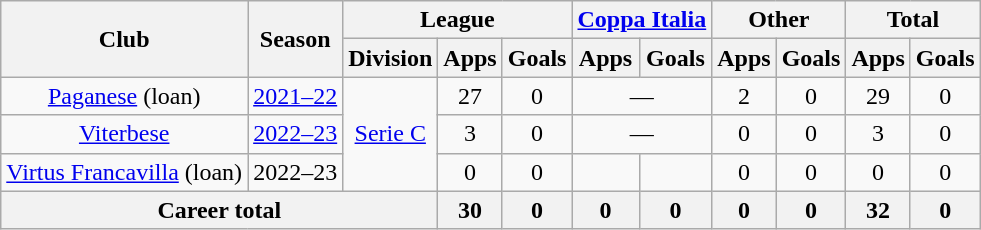<table class="wikitable" style="text-align: center;">
<tr>
<th rowspan="2">Club</th>
<th rowspan="2">Season</th>
<th colspan="3">League</th>
<th colspan="2"><a href='#'>Coppa Italia</a></th>
<th colspan="2">Other</th>
<th colspan="2">Total</th>
</tr>
<tr>
<th>Division</th>
<th>Apps</th>
<th>Goals</th>
<th>Apps</th>
<th>Goals</th>
<th>Apps</th>
<th>Goals</th>
<th>Apps</th>
<th>Goals</th>
</tr>
<tr>
<td valign="center"><a href='#'>Paganese</a> (loan)</td>
<td><a href='#'>2021–22</a></td>
<td rowspan="3"><a href='#'>Serie C</a></td>
<td>27</td>
<td>0</td>
<td colspan="2">—</td>
<td>2</td>
<td>0</td>
<td>29</td>
<td>0</td>
</tr>
<tr>
<td><a href='#'>Viterbese</a></td>
<td><a href='#'>2022–23</a></td>
<td>3</td>
<td>0</td>
<td colspan="2">—</td>
<td>0</td>
<td>0</td>
<td>3</td>
<td>0</td>
</tr>
<tr>
<td><a href='#'>Virtus Francavilla</a> (loan)</td>
<td>2022–23</td>
<td>0</td>
<td>0</td>
<td></td>
<td></td>
<td>0</td>
<td>0</td>
<td>0</td>
<td>0</td>
</tr>
<tr>
<th colspan="3">Career total</th>
<th>30</th>
<th>0</th>
<th>0</th>
<th>0</th>
<th>0</th>
<th>0</th>
<th>32</th>
<th>0</th>
</tr>
</table>
